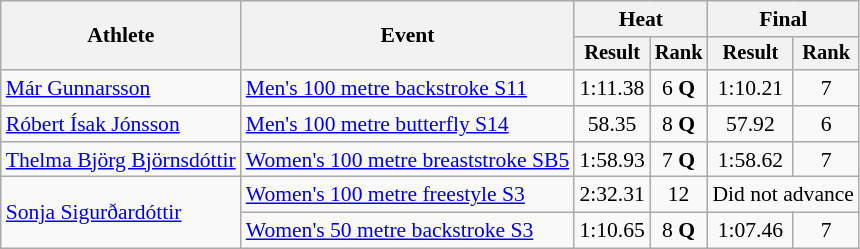<table class="wikitable" style="text-align: center; font-size:90%">
<tr>
<th rowspan="2">Athlete</th>
<th rowspan="2">Event</th>
<th colspan="2">Heat</th>
<th colspan="2">Final</th>
</tr>
<tr style="font-size:95%">
<th>Result</th>
<th>Rank</th>
<th>Result</th>
<th>Rank</th>
</tr>
<tr>
<td align=left><a href='#'>Már Gunnarsson</a></td>
<td align=left><a href='#'>Men's 100 metre backstroke S11</a></td>
<td>1:11.38</td>
<td>6 <strong>Q</strong></td>
<td>1:10.21</td>
<td>7</td>
</tr>
<tr>
<td align=left><a href='#'>Róbert Ísak Jónsson</a></td>
<td align=left><a href='#'>Men's 100 metre butterfly S14</a></td>
<td>58.35</td>
<td>8 <strong>Q</strong></td>
<td>57.92</td>
<td>6</td>
</tr>
<tr>
<td align=left><a href='#'>Thelma Björg Björnsdóttir</a></td>
<td align=left><a href='#'>Women's 100 metre breaststroke SB5</a></td>
<td>1:58.93</td>
<td>7 <strong>Q</strong></td>
<td>1:58.62</td>
<td>7</td>
</tr>
<tr>
<td align=left rowspan=2><a href='#'>Sonja Sigurðardóttir</a></td>
<td align=left><a href='#'>Women's 100 metre freestyle S3</a></td>
<td>2:32.31</td>
<td>12</td>
<td colspan=2>Did not advance</td>
</tr>
<tr>
<td align=left><a href='#'>Women's 50 metre backstroke S3</a></td>
<td>1:10.65</td>
<td>8 <strong>Q</strong></td>
<td>1:07.46</td>
<td>7</td>
</tr>
</table>
